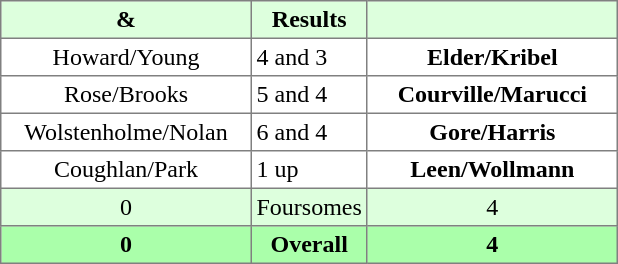<table border="1" cellpadding="3" style="border-collapse:collapse; text-align:center;">
<tr style="background:#ddffdd;">
<th width=160> & </th>
<th>Results</th>
<th width=160></th>
</tr>
<tr>
<td>Howard/Young</td>
<td align=left> 4 and 3</td>
<td><strong>Elder/Kribel</strong></td>
</tr>
<tr>
<td>Rose/Brooks</td>
<td align=left> 5 and 4</td>
<td><strong>Courville/Marucci</strong></td>
</tr>
<tr>
<td>Wolstenholme/Nolan</td>
<td align=left> 6 and 4</td>
<td><strong>Gore/Harris</strong></td>
</tr>
<tr>
<td>Coughlan/Park</td>
<td align=left> 1 up</td>
<td><strong>Leen/Wollmann</strong></td>
</tr>
<tr style="background:#ddffdd;">
<td>0</td>
<td>Foursomes</td>
<td>4</td>
</tr>
<tr style="background:#aaffaa;">
<th>0</th>
<th>Overall</th>
<th>4</th>
</tr>
</table>
